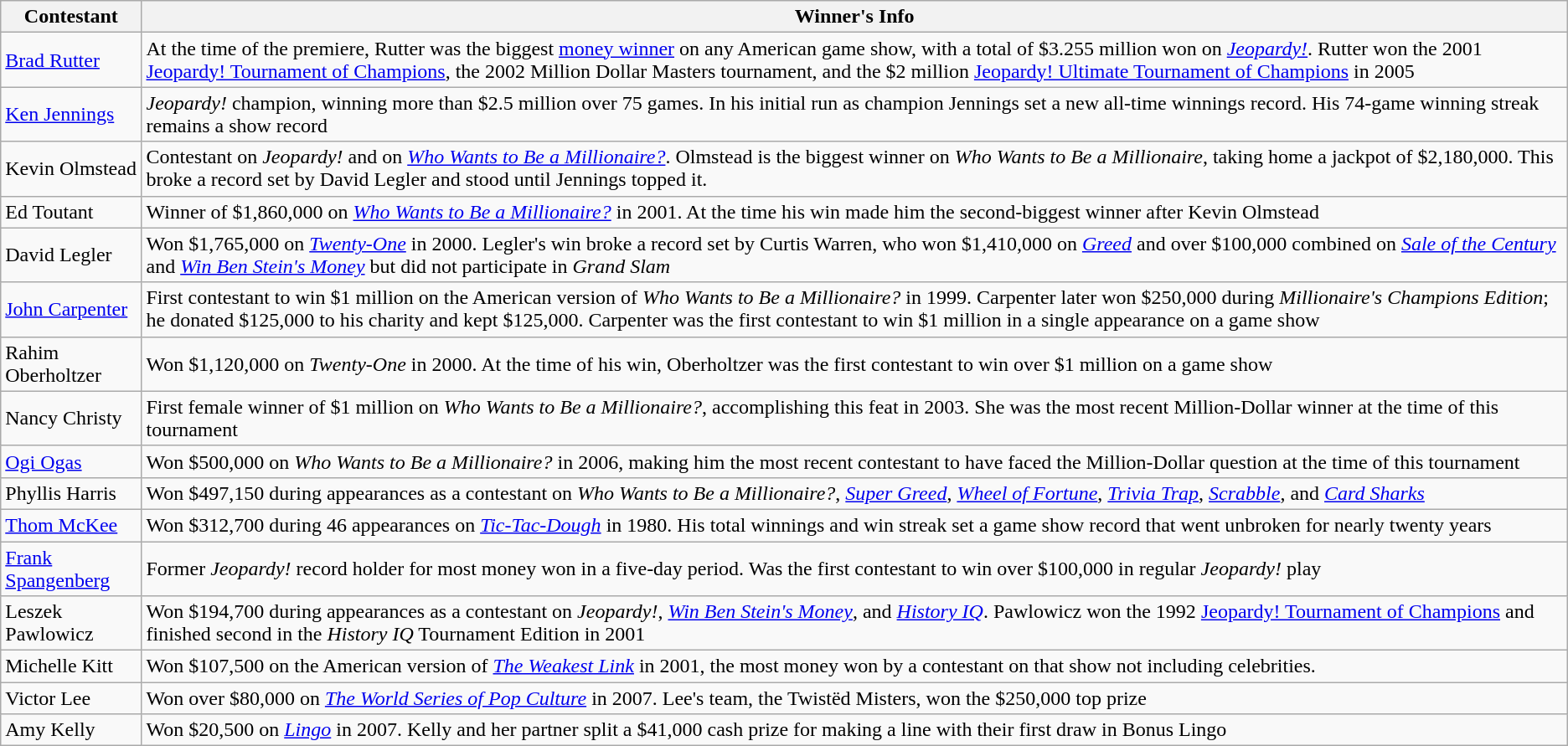<table class="wikitable">
<tr>
<th colspan="1">Contestant</th>
<th colspan="1">Winner's Info</th>
</tr>
<tr>
<td><a href='#'>Brad Rutter</a></td>
<td>At the time of the premiere, Rutter was the biggest <a href='#'>money winner</a> on any American game show, with a total of $3.255 million won on <em><a href='#'>Jeopardy!</a></em>. Rutter won the 2001 <a href='#'>Jeopardy! Tournament of Champions</a>, the 2002 Million Dollar Masters tournament, and the $2 million <a href='#'>Jeopardy! Ultimate Tournament of Champions</a> in 2005</td>
</tr>
<tr>
<td><a href='#'>Ken Jennings</a></td>
<td><em>Jeopardy!</em> champion, winning more than $2.5 million over 75 games. In his initial run as champion Jennings set a new all-time winnings record. His 74-game winning streak remains a show record</td>
</tr>
<tr>
<td>Kevin Olmstead</td>
<td>Contestant on <em>Jeopardy!</em> and on <em><a href='#'>Who Wants to Be a Millionaire?</a></em>. Olmstead is the biggest winner on <em>Who Wants to Be a Millionaire</em>, taking home a jackpot of $2,180,000. This broke a record set by David Legler and stood until Jennings topped it.</td>
</tr>
<tr>
<td>Ed Toutant</td>
<td>Winner of $1,860,000 on <em><a href='#'>Who Wants to Be a Millionaire?</a></em> in 2001. At the time his win made him the second-biggest winner after Kevin Olmstead</td>
</tr>
<tr>
<td>David Legler</td>
<td>Won $1,765,000 on <em><a href='#'>Twenty-One</a></em> in 2000. Legler's win broke a record set by Curtis Warren, who won $1,410,000 on <em><a href='#'>Greed</a></em> and over $100,000 combined on <em><a href='#'>Sale of the Century</a></em> and <em><a href='#'>Win Ben Stein's Money</a></em> but did not participate in <em>Grand Slam</em></td>
</tr>
<tr>
<td><a href='#'>John Carpenter</a></td>
<td>First contestant to win $1 million on the American version of <em>Who Wants to Be a Millionaire?</em> in 1999. Carpenter later won $250,000 during <em>Millionaire's Champions Edition</em>; he donated $125,000 to his charity and kept $125,000. Carpenter was the first contestant to win $1 million in a single appearance on a game show</td>
</tr>
<tr>
<td>Rahim Oberholtzer</td>
<td>Won $1,120,000 on <em>Twenty-One</em> in 2000. At the time of his win, Oberholtzer was the first contestant to win over $1 million on a game show</td>
</tr>
<tr>
<td>Nancy Christy</td>
<td>First female winner of $1 million on <em>Who Wants to Be a Millionaire?</em>, accomplishing this feat in 2003. She was the most recent Million-Dollar winner at the time of this tournament</td>
</tr>
<tr>
<td><a href='#'>Ogi Ogas</a></td>
<td>Won $500,000 on <em>Who Wants to Be a Millionaire?</em> in 2006, making him the most recent contestant to have faced the Million-Dollar question at the time of this tournament</td>
</tr>
<tr>
<td>Phyllis Harris</td>
<td>Won $497,150 during appearances as a contestant on <em>Who Wants to Be a Millionaire?</em>, <em><a href='#'>Super Greed</a></em>, <em><a href='#'>Wheel of Fortune</a></em>, <em><a href='#'>Trivia Trap</a></em>, <em><a href='#'>Scrabble</a></em>, and <em><a href='#'>Card Sharks</a></em></td>
</tr>
<tr>
<td><a href='#'>Thom McKee</a></td>
<td>Won $312,700 during 46 appearances on <em><a href='#'>Tic-Tac-Dough</a></em> in 1980. His total winnings and win streak set a game show record that went unbroken for nearly twenty years</td>
</tr>
<tr>
<td><a href='#'>Frank Spangenberg</a></td>
<td>Former <em>Jeopardy!</em> record holder for most money won in a five-day period. Was the first contestant to win over $100,000 in regular <em>Jeopardy!</em> play</td>
</tr>
<tr>
<td>Leszek Pawlowicz</td>
<td>Won $194,700 during appearances as a contestant on <em>Jeopardy!</em>, <em><a href='#'>Win Ben Stein's Money</a></em>, and <em><a href='#'>History IQ</a></em>. Pawlowicz won the 1992 <a href='#'>Jeopardy! Tournament of Champions</a> and finished second in the <em>History IQ</em> Tournament Edition in 2001</td>
</tr>
<tr>
<td>Michelle Kitt</td>
<td>Won $107,500 on the American version of <em><a href='#'>The Weakest Link</a></em> in 2001, the most money won by a contestant on that show not including celebrities.</td>
</tr>
<tr>
<td>Victor Lee</td>
<td>Won over $80,000 on <em><a href='#'>The World Series of Pop Culture</a></em> in 2007. Lee's team, the Twistëd Misters, won the $250,000 top prize</td>
</tr>
<tr>
<td>Amy Kelly</td>
<td>Won $20,500 on <em><a href='#'>Lingo</a></em> in 2007. Kelly and her partner split a $41,000 cash prize for making a line with their first draw in Bonus Lingo</td>
</tr>
</table>
